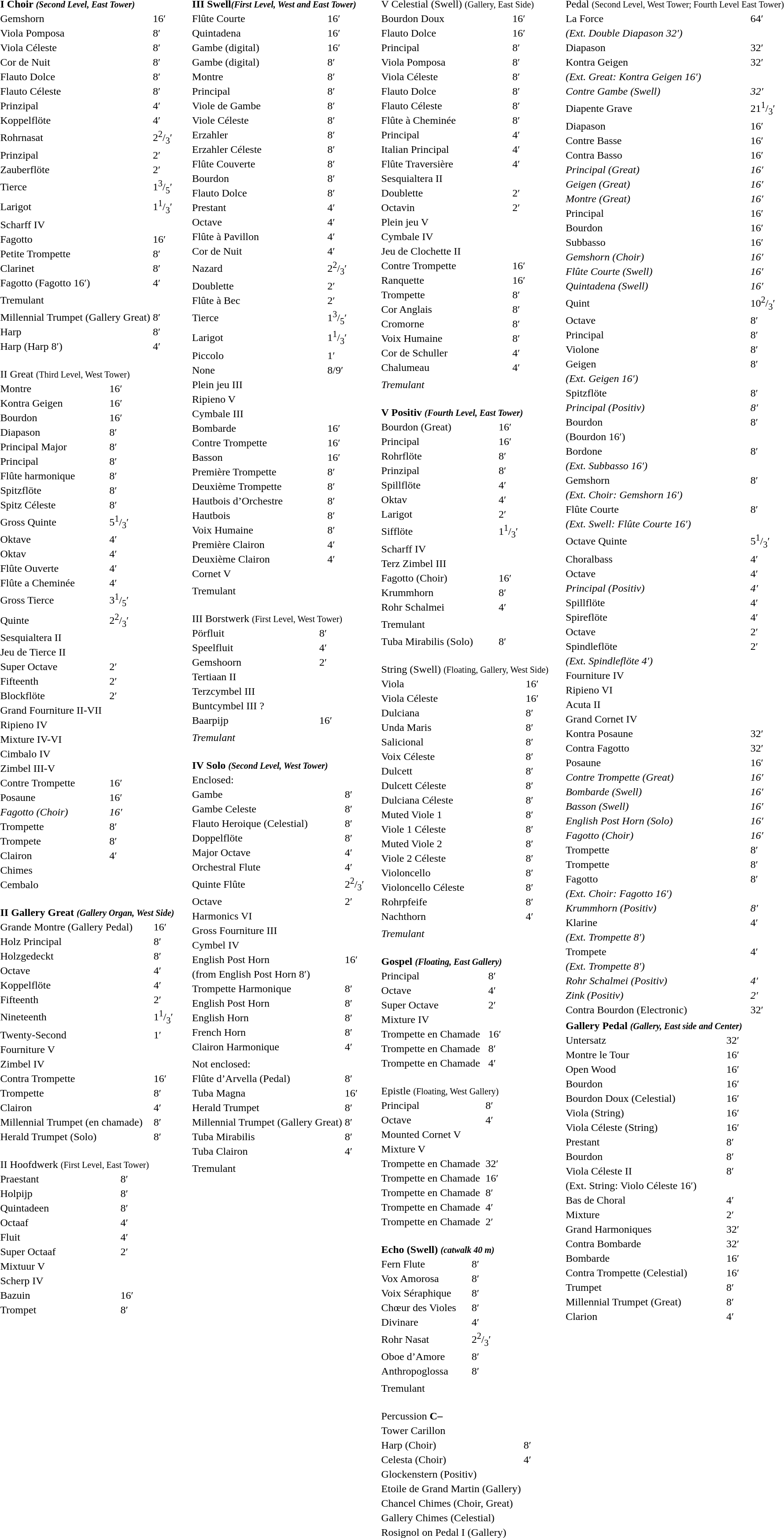<table border="0" cellspacing="0" cellpadding="10" style="border-collapse:collapse;">
<tr>
<td style="vertical-align:top"><br><table border="0">
<tr>
<td colspan=2><strong>I Choir <em><small>(Second Level, East Tower)</small><strong><em><br></td>
</tr>
<tr>
<td>Gemshorn</td>
<td>16′</td>
<td></td>
</tr>
<tr>
<td>Viola Pomposa</td>
<td>8′</td>
<td></td>
</tr>
<tr>
<td>Viola Céleste</td>
<td>8′</td>
<td></td>
</tr>
<tr>
<td>Cor de Nuit</td>
<td>8′</td>
<td></td>
</tr>
<tr>
<td>Flauto Dolce</td>
<td>8′</td>
<td></td>
</tr>
<tr>
<td>Flauto Céleste</td>
<td>8′</td>
<td></td>
</tr>
<tr>
<td>Prinzipal</td>
<td>4′</td>
<td></td>
</tr>
<tr>
<td>Koppelflöte</td>
<td>4′</td>
<td></td>
</tr>
<tr>
<td>Rohrnasat</td>
<td>2<sup>2</sup>/<sub>3</sub>′</td>
<td></td>
</tr>
<tr>
<td>Prinzipal</td>
<td>2′</td>
<td></td>
</tr>
<tr>
<td>Zauberflöte</td>
<td>2′</td>
<td></td>
</tr>
<tr>
<td>Tierce</td>
<td>1<sup>3</sup>/<sub>5</sub>′</td>
</tr>
<tr>
<td>Larigot</td>
<td>1<sup>1</sup>/<sub>3</sub>′</td>
</tr>
<tr>
<td>Scharff IV</td>
<td></td>
<td></td>
</tr>
<tr>
<td>Fagotto</td>
<td>16′</td>
<td></td>
</tr>
<tr>
<td>Petite Trompette</td>
<td>8′</td>
<td></td>
</tr>
<tr>
<td>Clarinet</td>
<td>8′</td>
<td></td>
</tr>
<tr>
<td></em>Fagotto (Fagotto 16′)<em></td>
<td></em>4′<em></td>
<td></td>
</tr>
<tr>
<td></td>
</tr>
<tr>
<td></em>Tremulant<em></td>
</tr>
<tr>
<td></td>
</tr>
<tr>
<td></em>Millennial Trumpet (Gallery Great)<em></td>
<td></em>8′<em></td>
<td></td>
</tr>
<tr>
<td>Harp</td>
<td>8′</td>
<td></td>
</tr>
<tr>
<td></em>Harp (Harp 8′)<em></td>
<td></em>4′<em></td>
<td></td>
</tr>
</table>
<br><table border="0">
<tr>
<td colspan=2></strong>II Great </em><small>(Third Level, West Tower)</small></em></strong><br></td>
</tr>
<tr>
<td>Montre</td>
<td>16′</td>
</tr>
<tr>
<td>Kontra Geigen</td>
<td>16′</td>
</tr>
<tr>
<td>Bourdon</td>
<td>16′</td>
</tr>
<tr>
<td>Diapason</td>
<td>8′</td>
</tr>
<tr>
<td>Principal Major</td>
<td>8′</td>
</tr>
<tr>
<td>Principal</td>
<td>8′</td>
</tr>
<tr>
<td>Flûte harmonique</td>
<td>8′</td>
</tr>
<tr>
<td>Spitzflöte</td>
<td>8′</td>
</tr>
<tr>
<td>Spitz Céleste</td>
<td>8′</td>
</tr>
<tr>
<td>Gross Quinte</td>
<td>5<sup>1</sup>/<sub>3</sub>′</td>
</tr>
<tr>
<td>Oktave</td>
<td>4′</td>
</tr>
<tr>
<td>Oktav</td>
<td>4′</td>
</tr>
<tr>
<td>Flûte Ouverte</td>
<td>4′</td>
</tr>
<tr>
<td>Flûte a Cheminée</td>
<td>4′</td>
</tr>
<tr>
<td>Gross Tierce</td>
<td>3<sup>1</sup>/<sub>5</sub>′</td>
</tr>
<tr>
<td>Quinte</td>
<td>2<sup>2</sup>/<sub>3</sub>′</td>
</tr>
<tr>
<td>Sesquialtera II</td>
</tr>
<tr>
<td>Jeu de Tierce  II</td>
</tr>
<tr>
<td>Super Octave</td>
<td>2′</td>
</tr>
<tr>
<td>Fifteenth</td>
<td>2′</td>
</tr>
<tr>
<td>Blockflöte</td>
<td>2′</td>
</tr>
<tr>
<td>Grand Fourniture II-VII</td>
</tr>
<tr>
<td>Ripieno IV</td>
</tr>
<tr>
<td>Mixture IV-VI</td>
</tr>
<tr>
<td>Cimbalo IV</td>
</tr>
<tr>
<td>Zimbel III-V</td>
</tr>
<tr>
<td>Contre Trompette</td>
<td>16′</td>
</tr>
<tr>
<td>Posaune</td>
<td>16′</td>
</tr>
<tr>
<td><em>Fagotto (Choir)</em></td>
<td><em>16′</em></td>
</tr>
<tr>
<td>Trompette</td>
<td>8′</td>
</tr>
<tr>
<td>Trompete</td>
<td>8′</td>
</tr>
<tr>
<td>Clairon</td>
<td>4′</td>
</tr>
<tr>
<td>Chimes</td>
</tr>
<tr>
<td>Cembalo</td>
</tr>
</table>
<br><table border="0">
<tr>
<td colspan=2><strong>II Gallery Great <em><small>(Gallery Organ, West Side)</small><strong><em><br></td>
</tr>
<tr>
<td></em>Grande Montre (Gallery Pedal)<em></td>
<td></em>16′<em></td>
</tr>
<tr>
<td>Holz Principal</td>
<td>8′</td>
</tr>
<tr>
<td>Holzgedeckt</td>
<td>8′</td>
</tr>
<tr>
<td>Octave</td>
<td>4′</td>
</tr>
<tr>
<td>Koppelflöte</td>
<td>4′</td>
</tr>
<tr>
<td>Fifteenth</td>
<td>2′</td>
</tr>
<tr>
<td>Nineteenth</td>
<td>1<sup>1</sup>/<sub>3</sub>′</td>
</tr>
<tr>
<td>Twenty-Second</td>
<td>1′</td>
</tr>
<tr>
<td>Fourniture V</td>
</tr>
<tr>
<td>Zimbel IV</td>
</tr>
<tr>
<td>Contra Trompette</td>
<td>16′</td>
</tr>
<tr>
<td>Trompette</td>
<td>8′</td>
</tr>
<tr>
<td>Clairon</td>
<td>4′</td>
</tr>
<tr>
<td>Millennial Trumpet (en chamade)</td>
<td>8′</td>
</tr>
<tr>
<td></em>Herald Trumpet (Solo)<em></td>
<td></em>8′<em></td>
</tr>
</table>
<br><table border="0">
<tr>
<td colspan=2></strong>II Hoofdwerk </em><small>(First Level, East Tower)</small></em></strong><br></td>
</tr>
<tr>
<td>Praestant</td>
<td>8′</td>
</tr>
<tr>
<td>Holpijp</td>
<td>8′</td>
</tr>
<tr>
<td>Quintadeen</td>
<td>8′</td>
</tr>
<tr>
<td>Octaaf</td>
<td>4′</td>
</tr>
<tr>
<td>Fluit</td>
<td>4′</td>
</tr>
<tr>
<td>Super Octaaf</td>
<td>2′</td>
</tr>
<tr>
<td>Mixtuur V</td>
</tr>
<tr>
<td>Scherp IV</td>
</tr>
<tr>
<td>Bazuin</td>
<td>16′</td>
</tr>
<tr>
<td>Trompet</td>
<td>8′</td>
</tr>
</table>
</td>
<td style="vertical-align:top"><br><table border="0">
<tr>
<td colspan=2><strong>III Swell<em><small>(First Level, West and East Tower)</small><strong><em><br></td>
</tr>
<tr Contre Gambe  32'>
<td>Flûte Courte</td>
<td>16′</td>
</tr>
<tr>
<td>Quintadena</td>
<td>16′</td>
</tr>
<tr>
<td>Gambe </em>(digital)<em></td>
<td>16′</td>
</tr>
<tr>
<td>Gambe </em>(digital)<em></td>
<td>8′</td>
</tr>
<tr>
<td>Montre</td>
<td>8′</td>
</tr>
<tr>
<td>Principal</td>
<td>8′</td>
</tr>
<tr>
<td>Viole de Gambe</td>
<td>8′</td>
</tr>
<tr>
<td>Viole Céleste</td>
<td>8′</td>
</tr>
<tr>
<td>Erzahler</td>
<td>8′</td>
</tr>
<tr>
<td>Erzahler Céleste</td>
<td>8′</td>
</tr>
<tr>
<td>Flûte Couverte</td>
<td>8′</td>
</tr>
<tr>
<td>Bourdon</td>
<td>8′</td>
</tr>
<tr>
<td>Flauto Dolce</td>
<td>8′</td>
</tr>
<tr>
<td>Prestant</td>
<td>4′</td>
</tr>
<tr>
<td>Octave</td>
<td>4′</td>
</tr>
<tr>
<td>Flûte à Pavillon</td>
<td>4′</td>
</tr>
<tr>
<td>Cor de Nuit</td>
<td>4′</td>
</tr>
<tr>
<td>Nazard</td>
<td>2<sup>2</sup>/<sub>3</sub>′</td>
</tr>
<tr>
<td>Doublette</td>
<td>2′</td>
</tr>
<tr>
<td>Flûte à Bec</td>
<td>2′</td>
</tr>
<tr>
<td>Tierce</td>
<td>1<sup>3</sup>/<sub>5</sub>′</td>
</tr>
<tr>
<td>Larigot</td>
<td>1<sup>1</sup>/<sub>3</sub>′</td>
</tr>
<tr>
<td>Piccolo</td>
<td>1′</td>
</tr>
<tr>
<td>None</td>
<td>8/9′</td>
</tr>
<tr>
<td>Plein jeu III</td>
</tr>
<tr>
<td>Ripieno V</td>
</tr>
<tr>
<td>Cymbale III</td>
</tr>
<tr>
<td>Bombarde</td>
<td>16′</td>
</tr>
<tr>
<td>Contre Trompette</td>
<td>16′</td>
</tr>
<tr>
<td>Basson</td>
<td>16′</td>
</tr>
<tr>
<td>Première Trompette</td>
<td>8′</td>
</tr>
<tr>
<td>Deuxième Trompette</td>
<td>8′</td>
</tr>
<tr>
<td>Hautbois d’Orchestre</td>
<td>8′</td>
</tr>
<tr>
<td>Hautbois</td>
<td>8′</td>
</tr>
<tr>
<td>Voix Humaine</td>
<td>8′</td>
</tr>
<tr>
<td>Première Clairon</td>
<td>4′</td>
</tr>
<tr>
<td>Deuxième Clairon</td>
<td>4′</td>
</tr>
<tr>
<td>Cornet V</td>
</tr>
<tr>
<td></td>
</tr>
<tr>
<td></em>Tremulant<em></td>
</tr>
</table>
<br><table border="0">
<tr>
<td colspan=2></strong>III Borstwerk </em><small>(First Level, West Tower)</small></em></strong><br></td>
</tr>
<tr>
<td>Pörfluit</td>
<td>8′</td>
</tr>
<tr>
<td>Speelfluit</td>
<td>4′</td>
</tr>
<tr>
<td>Gemshoorn</td>
<td>2′</td>
</tr>
<tr>
<td>Tertiaan II</td>
</tr>
<tr>
<td>Terzcymbel III</td>
</tr>
<tr>
<td>Buntcymbel III     ?</td>
</tr>
<tr>
<td>Baarpijp</td>
<td>16′</td>
</tr>
<tr>
<td></td>
</tr>
<tr>
<td><em>Tremulant</em></td>
</tr>
</table>
<br><table border="0">
<tr>
<td colspan=2><strong>IV Solo <em><small>(Second Level, West Tower)</small><strong><em><br></td>
</tr>
<tr>
<td></em>Enclosed:<em></td>
</tr>
<tr>
<td>Gambe</td>
<td>8′</td>
</tr>
<tr>
<td>Gambe Celeste</td>
<td>8′</td>
</tr>
<tr>
<td></em>Flauto Heroique (Celestial)<em></td>
<td></em>8′<em></td>
</tr>
<tr>
<td>Doppelflöte</td>
<td>8′</td>
</tr>
<tr>
<td>Major Octave</td>
<td>4′</td>
</tr>
<tr>
<td>Orchestral Flute</td>
<td>4′</td>
</tr>
<tr>
<td>Quinte Flûte</td>
<td>2<sup>2</sup>/<sub>3</sub>′</td>
</tr>
<tr>
<td>Octave</td>
<td>2′</td>
</tr>
<tr>
<td>Harmonics VI</td>
</tr>
<tr>
<td>Gross Fourniture III</td>
</tr>
<tr>
<td>Cymbel IV</td>
</tr>
<tr>
<td></em>English Post Horn<em></td>
<td>16′</td>
</tr>
<tr>
<td></em>(from English Post Horn 8′)<em></td>
</tr>
<tr>
<td>Trompette Harmonique</td>
<td>8′</td>
</tr>
<tr>
<td>English Post Horn</td>
<td>8′</td>
</tr>
<tr>
<td>English Horn</td>
<td>8′</td>
</tr>
<tr>
<td>French Horn</td>
<td>8′</td>
</tr>
<tr>
<td>Clairon Harmonique</td>
<td>4′</td>
</tr>
<tr>
<td></td>
</tr>
<tr>
<td></em>Not enclosed:<em></td>
</tr>
<tr>
<td></em>Flûte d’Arvella (Pedal)<em></td>
<td></em>8′<em></td>
</tr>
<tr>
<td>Tuba Magna</td>
<td>16′</td>
</tr>
<tr>
<td>Herald Trumpet</td>
<td>8′</td>
</tr>
<tr>
<td></em>Millennial Trumpet (Gallery Great)<em></td>
<td></em>8′<em></td>
</tr>
<tr>
<td>Tuba Mirabilis</td>
<td>8′</td>
</tr>
<tr>
<td>Tuba Clairon</td>
<td>4′</td>
</tr>
<tr>
<td></td>
</tr>
<tr>
<td></em>Tremulant<em></td>
</tr>
</table>
</td>
<td style="vertical-align:top"><br><table border="0">
<tr>
<td colspan=2></strong>V Celestial (Swell) </em><small>(Gallery, East Side)</small></em></strong><br></td>
</tr>
<tr>
<td>Bourdon Doux</td>
<td>16′</td>
</tr>
<tr>
<td>Flauto Dolce</td>
<td>16′</td>
</tr>
<tr>
<td>Principal</td>
<td>8′</td>
</tr>
<tr>
<td>Viola Pomposa</td>
<td>8′</td>
</tr>
<tr>
<td>Viola Céleste</td>
<td>8′</td>
</tr>
<tr>
<td>Flauto Dolce</td>
<td>8′</td>
</tr>
<tr>
<td>Flauto Céleste</td>
<td>8′</td>
</tr>
<tr>
<td>Flûte à Cheminée</td>
<td>8′</td>
</tr>
<tr>
<td>Principal</td>
<td>4′</td>
</tr>
<tr>
<td>Italian Principal</td>
<td>4′</td>
</tr>
<tr>
<td>Flûte Traversière</td>
<td>4′</td>
</tr>
<tr>
<td>Sesquialtera II</td>
</tr>
<tr>
<td>Doublette</td>
<td>2′</td>
</tr>
<tr>
<td>Octavin</td>
<td>2′</td>
</tr>
<tr>
<td>Plein jeu V</td>
</tr>
<tr>
<td>Cymbale IV</td>
</tr>
<tr>
<td>Jeu de Clochette II</td>
</tr>
<tr>
<td>Contre Trompette</td>
<td>16′</td>
</tr>
<tr>
<td>Ranquette</td>
<td>16′</td>
</tr>
<tr>
<td>Trompette</td>
<td>8′</td>
</tr>
<tr>
<td>Cor Anglais</td>
<td>8′</td>
</tr>
<tr>
<td>Cromorne</td>
<td>8′</td>
</tr>
<tr>
<td>Voix Humaine</td>
<td>8′</td>
</tr>
<tr>
<td>Cor de Schuller</td>
<td>4′</td>
</tr>
<tr>
<td>Chalumeau</td>
<td>4′</td>
</tr>
<tr>
<td></td>
</tr>
<tr>
<td><em>Tremulant</em></td>
</tr>
</table>
<br><table border="0">
<tr>
<td colspan=2><strong>V Positiv <em><small>(Fourth Level, East Tower)</small><strong><em><br></td>
</tr>
<tr>
<td>Bourdon (Great)</td>
<td>16′</td>
</tr>
<tr>
<td>Principal</td>
<td>16′</td>
</tr>
<tr>
<td>Rohrflöte</td>
<td>8′</td>
</tr>
<tr>
<td>Prinzipal</td>
<td>8′</td>
</tr>
<tr>
<td>Spillflöte</td>
<td>4′</td>
</tr>
<tr>
<td>Oktav</td>
<td>4′</td>
</tr>
<tr>
<td>Larigot</td>
<td>2′</td>
</tr>
<tr>
<td>Sifflöte</td>
<td>1<sup>1</sup>/<sub>3</sub>′</td>
</tr>
<tr>
<td>Scharff IV</td>
</tr>
<tr>
<td>Terz Zimbel III</td>
</tr>
<tr>
<td></em>Fagotto (Choir)<em></td>
<td></em>16′<em></td>
</tr>
<tr>
<td>Krummhorn</td>
<td>8′</td>
</tr>
<tr>
<td>Rohr Schalmei</td>
<td>4′</td>
</tr>
<tr>
<td></td>
</tr>
<tr>
<td></em>Tremulant<em></td>
</tr>
<tr>
<td></td>
</tr>
<tr>
<td></em>Tuba Mirabilis (Solo)<em></td>
<td></em>8′<em></td>
</tr>
</table>
<br><table border="0">
<tr>
<td colspan=2></strong>String (Swell) </em><small>(Floating, Gallery, West Side)</small></em></strong><br></td>
</tr>
<tr>
<td>Viola</td>
<td>16′</td>
</tr>
<tr>
<td>Viola Céleste</td>
<td>16′</td>
</tr>
<tr>
<td>Dulciana</td>
<td>8′</td>
</tr>
<tr>
<td>Unda Maris</td>
<td>8′</td>
</tr>
<tr>
<td>Salicional</td>
<td>8′</td>
</tr>
<tr>
<td>Voix Céleste</td>
<td>8′</td>
</tr>
<tr>
<td>Dulcett</td>
<td>8′</td>
</tr>
<tr>
<td>Dulcett Céleste</td>
<td>8′</td>
</tr>
<tr>
<td>Dulciana Céleste</td>
<td>8′</td>
</tr>
<tr>
<td>Muted Viole 1</td>
<td>8′</td>
</tr>
<tr>
<td>Viole 1 Céleste</td>
<td>8′</td>
</tr>
<tr>
<td>Muted Viole 2</td>
<td>8′</td>
</tr>
<tr>
<td>Viole 2 Céleste</td>
<td>8′</td>
</tr>
<tr>
<td>Violoncello</td>
<td>8′</td>
</tr>
<tr>
<td>Violoncello Céleste</td>
<td>8′</td>
</tr>
<tr>
<td>Rohrpfeife</td>
<td>8′</td>
</tr>
<tr>
<td>Nachthorn</td>
<td>4′</td>
</tr>
<tr>
<td></td>
</tr>
<tr>
<td><em>Tremulant</em></td>
</tr>
</table>
<br><table border="0">
<tr>
<td colspan=2><strong>Gospel <em><small>(Floating, East Gallery)</small><strong><em><br></td>
</tr>
<tr>
<td>Principal</td>
<td>8′</td>
</tr>
<tr>
<td>Octave</td>
<td>4′</td>
</tr>
<tr>
<td>Super Octave</td>
<td>2′</td>
</tr>
<tr>
<td>Mixture IV</td>
</tr>
<tr>
<td>Trompette en Chamade</td>
<td>16′</td>
</tr>
<tr>
<td>Trompette en Chamade</td>
<td>8′</td>
</tr>
<tr>
<td>Trompette en Chamade</td>
<td>4′</td>
</tr>
</table>
<br><table border="0">
<tr>
<td colspan=2></strong>Epistle </em><small>(Floating, West Gallery)</small></em></strong><br></td>
</tr>
<tr>
<td>Principal</td>
<td>8′</td>
</tr>
<tr>
<td>Octave</td>
<td>4′</td>
</tr>
<tr>
<td>Mounted Cornet V</td>
</tr>
<tr>
<td>Mixture V</td>
</tr>
<tr>
<td>Trompette en Chamade</td>
<td>32′</td>
</tr>
<tr>
<td>Trompette en Chamade</td>
<td>16′</td>
</tr>
<tr>
<td>Trompette en Chamade</td>
<td>8′</td>
</tr>
<tr>
<td>Trompette en Chamade</td>
<td>4′</td>
</tr>
<tr>
<td>Trompette en Chamade</td>
<td>2′</td>
</tr>
</table>
<br><table border="0">
<tr>
<td colspan=2><strong>Echo (Swell) <em><small>(catwalk 40 m)</small><strong><em><br></td>
</tr>
<tr>
<td>Fern Flute</td>
<td>8′</td>
</tr>
<tr>
<td>Vox Amorosa</td>
<td>8′</td>
</tr>
<tr>
<td>Voix Séraphique</td>
<td>8′</td>
</tr>
<tr>
<td>Chœur des Violes</td>
<td>8′</td>
</tr>
<tr>
<td>Divinare</td>
<td>4′</td>
</tr>
<tr>
<td>Rohr Nasat</td>
<td>2<sup>2</sup>/<sub>3</sub>′</td>
</tr>
<tr>
<td>Oboe d’Amore</td>
<td>8′</td>
</tr>
<tr>
<td>Anthropoglossa</td>
<td>8′</td>
</tr>
<tr>
<td></td>
</tr>
<tr>
<td></em>Tremulant<em></td>
</tr>
</table>
<br><table border="0">
<tr>
<td colspan=2></strong>Percussion<strong> C–<br></td>
</tr>
<tr>
<td>Tower Carillon</td>
</tr>
<tr>
<td></em>Harp (Choir)<em></td>
<td></em>8′<em></td>
</tr>
<tr>
<td></em>Celesta (Choir)<em></td>
<td></em>4′<em></td>
</tr>
<tr>
<td></em>Glockenstern (Positiv)<em></td>
</tr>
<tr>
<td></em>Etoile de Grand Martin (Gallery)<em></td>
</tr>
<tr>
<td></em>Chancel Chimes (Choir, Great)<em></td>
</tr>
<tr>
<td></em>Gallery Chimes (Celestial)<em></td>
</tr>
<tr>
<td></em>Rosignol on Pedal I (Gallery)<em></td>
</tr>
</table>
</td>
<td style="vertical-align:top"><br><table border="0">
<tr>
<td colspan=2></strong>Pedal </em><small>(Second Level, West Tower; Fourth Level East Tower)</small></em></strong><br></td>
</tr>
<tr>
<td>La Force</td>
<td>64′</td>
</tr>
<tr>
<td><em>(Ext. Double Diapason 32′)</em></td>
</tr>
<tr>
<td>Diapason</td>
<td>32′</td>
</tr>
<tr>
<td>Kontra Geigen</td>
<td>32′</td>
</tr>
<tr>
<td><em>(Ext. Great: Kontra Geigen 16′)</em></td>
</tr>
<tr>
<td><em>Contre Gambe (Swell)</em></td>
<td><em>32′</em></td>
</tr>
<tr>
<td>Diapente Grave</td>
<td>21<sup>1</sup>/<sub>3</sub>′</td>
</tr>
<tr>
<td>Diapason</td>
<td>16′</td>
</tr>
<tr>
<td>Contre Basse</td>
<td>16′</td>
</tr>
<tr>
<td>Contra Basso</td>
<td>16′</td>
</tr>
<tr>
<td><em>Principal (Great)</em></td>
<td><em>16′</em></td>
</tr>
<tr>
<td><em>Geigen (Great)</em></td>
<td><em>16′</em></td>
</tr>
<tr>
<td><em>Montre (Great)</em></td>
<td><em>16′</em></td>
</tr>
<tr>
<td>Principal</td>
<td>16′</td>
</tr>
<tr>
<td>Bourdon</td>
<td>16′</td>
</tr>
<tr>
<td>Subbasso</td>
<td>16′</td>
</tr>
<tr>
<td><em>Gemshorn (Choir)</em></td>
<td><em>16′</em></td>
</tr>
<tr>
<td><em>Flûte Courte (Swell)</em></td>
<td><em>16′</em></td>
</tr>
<tr>
<td><em>Quintadena (Swell)</em></td>
<td><em>16′</em></td>
</tr>
<tr>
<td>Quint</td>
<td>10<sup>2</sup>/<sub>3</sub>′</td>
</tr>
<tr>
<td>Octave</td>
<td>8′</td>
</tr>
<tr>
<td>Principal</td>
<td>8′</td>
</tr>
<tr>
<td>Violone</td>
<td>8′</td>
</tr>
<tr>
<td>Geigen</td>
<td>8′</td>
</tr>
<tr>
<td><em>(Ext. Geigen 16′)</em></td>
</tr>
<tr>
<td>Spitzflöte</td>
<td>8′</td>
</tr>
<tr>
<td><em>Principal (Positiv)</em></td>
<td><em>8′</em></td>
</tr>
<tr>
<td>Bourdon</td>
<td>8′</td>
</tr>
<tr>
<td>(Bourdon  16′)</td>
</tr>
<tr>
<td>Bordone</td>
<td>8′</td>
</tr>
<tr>
<td><em>(Ext. Subbasso 16′)</em></td>
</tr>
<tr>
<td>Gemshorn</td>
<td>8′</td>
</tr>
<tr>
<td><em>(Ext. Choir: Gemshorn 16′)</em></td>
</tr>
<tr>
<td>Flûte Courte</td>
<td>8′</td>
</tr>
<tr>
<td><em>(Ext. Swell: Flûte Courte 16′)</em></td>
</tr>
<tr>
<td>Octave Quinte</td>
<td>5<sup>1</sup>/<sub>3</sub>′</td>
</tr>
<tr>
<td>Choralbass</td>
<td>4′</td>
</tr>
<tr>
<td>Octave</td>
<td>4′</td>
</tr>
<tr>
<td><em>Principal (Positiv)</em></td>
<td><em>4′</em></td>
</tr>
<tr>
<td>Spillflöte</td>
<td>4′</td>
</tr>
<tr>
<td>Spireflöte</td>
<td>4′</td>
</tr>
<tr>
<td>Octave</td>
<td>2′</td>
</tr>
<tr>
<td>Spindleflöte</td>
<td>2′</td>
</tr>
<tr>
<td><em>(Ext. Spindleflöte 4′)</em></td>
</tr>
<tr>
<td>Fourniture IV</td>
</tr>
<tr>
<td>Ripieno VI</td>
</tr>
<tr>
<td>Acuta II</td>
</tr>
<tr>
<td>Grand Cornet IV</td>
</tr>
<tr>
<td>Kontra Posaune</td>
<td>32′</td>
</tr>
<tr>
<td>Contra Fagotto</td>
<td>32′</td>
</tr>
<tr>
<td>Posaune</td>
<td>16′</td>
</tr>
<tr>
<td><em>Contre Trompette (Great)</em></td>
<td><em>16′</em></td>
</tr>
<tr>
<td><em>Bombarde (Swell)</em></td>
<td><em>16′</em></td>
</tr>
<tr>
<td><em>Basson (Swell)</em></td>
<td><em>16′</em></td>
</tr>
<tr>
<td><em>English Post Horn (Solo)</em></td>
<td><em>16′</em></td>
</tr>
<tr>
<td><em>Fagotto (Choir)</em></td>
<td><em>16′</em></td>
</tr>
<tr>
<td>Trompette</td>
<td>8′</td>
</tr>
<tr>
<td>Trompette</td>
<td>8′</td>
</tr>
<tr>
<td>Fagotto</td>
<td>8′</td>
</tr>
<tr>
<td><em>(Ext. Choir: Fagotto 16′)</em></td>
</tr>
<tr>
<td><em>Krummhorn (Positiv)</em></td>
<td><em>8′</em></td>
</tr>
<tr>
<td>Klarine</td>
<td>4′</td>
</tr>
<tr>
<td><em>(Ext. Trompette 8′)</em></td>
</tr>
<tr>
<td>Trompete</td>
<td>4′</td>
</tr>
<tr>
<td><em>(Ext. Trompette 8′)</em></td>
</tr>
<tr>
<td><em>Rohr Schalmei (Positiv)</em></td>
<td><em>4′</em></td>
</tr>
<tr>
<td><em>Zink (Positiv)</em></td>
<td><em>2′</em></td>
</tr>
<tr>
<td>Contra Bourdon (Electronic)</td>
<td>32′</td>
</tr>
</table>
<table border="0">
<tr>
<td colspan=2><strong>Gallery Pedal <em><small>(Gallery, East side and Center)</small><strong><em><br></td>
</tr>
<tr>
<td>Untersatz</td>
<td>32′</td>
</tr>
<tr>
<td>Montre le Tour</td>
<td>16′</td>
</tr>
<tr>
<td>Open Wood</td>
<td>16′</td>
</tr>
<tr>
<td>Bourdon</td>
<td>16′</td>
</tr>
<tr>
<td></em>Bourdon Doux (Celestial)<em></td>
<td></em>16′<em></td>
</tr>
<tr>
<td></em>Viola (String)<em></td>
<td></em>16′<em></td>
</tr>
<tr>
<td></em>Viola Céleste (String)<em></td>
<td></em>16′<em></td>
</tr>
<tr>
<td>Prestant</td>
<td>8′</td>
</tr>
<tr>
<td>Bourdon</td>
<td>8′</td>
</tr>
<tr>
<td>Viola Céleste II</td>
<td>8′</td>
</tr>
<tr>
<td></em>(Ext. String: Violo Céleste 16′)<em></td>
</tr>
<tr>
<td>Bas de Choral</td>
<td>4′</td>
</tr>
<tr>
<td>Mixture</td>
<td>2′</td>
</tr>
<tr>
<td>Grand Harmoniques</td>
<td>32′</td>
</tr>
<tr>
<td>Contra Bombarde</td>
<td>32′</td>
</tr>
<tr>
<td>Bombarde</td>
<td>16′</td>
</tr>
<tr>
<td></em>Contra Trompette (Celestial)<em></td>
<td>16′</td>
</tr>
<tr>
<td>Trumpet</td>
<td>8′</td>
</tr>
<tr>
<td></em>Millennial Trumpet (Great)<em></td>
<td>8′</td>
</tr>
<tr>
<td>Clarion</td>
<td>4′</td>
</tr>
</table>
</td>
</tr>
</table>
